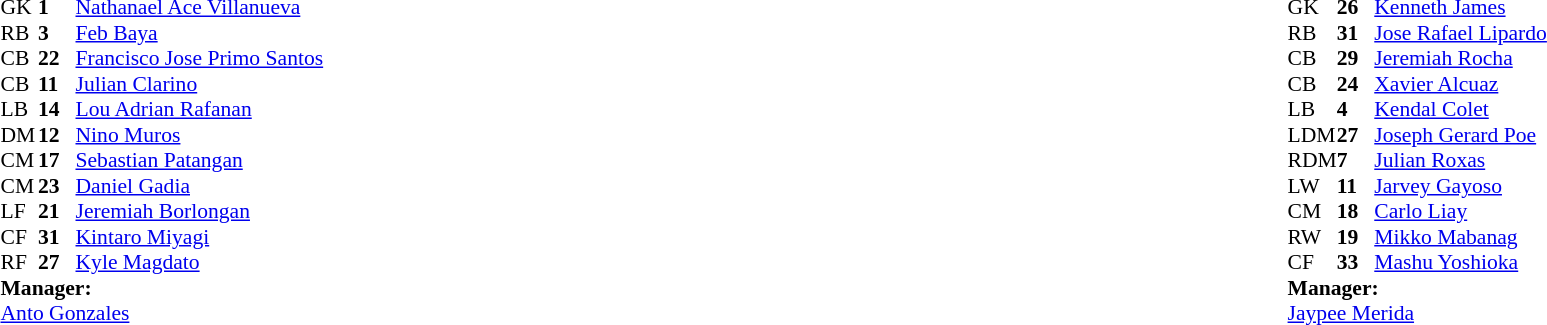<table width=100%>
<tr>
<td valign=top width=50%><br><table style=font-size:90% cellspacing=0 cellpadding=0>
<tr>
<th width=25></th>
<th width=25></th>
</tr>
<tr>
<td>GK</td>
<td><strong>1</strong></td>
<td> <a href='#'>Nathanael Ace Villanueva</a></td>
</tr>
<tr>
<td>RB</td>
<td><strong>3</strong></td>
<td> <a href='#'>Feb Baya</a></td>
</tr>
<tr>
<td>CB</td>
<td><strong>22</strong></td>
<td> <a href='#'>Francisco Jose Primo Santos</a></td>
</tr>
<tr>
<td>CB</td>
<td><strong>11</strong></td>
<td> <a href='#'>Julian Clarino</a></td>
</tr>
<tr>
<td>LB</td>
<td><strong>14</strong></td>
<td> <a href='#'>Lou Adrian Rafanan</a></td>
</tr>
<tr>
<td>DM</td>
<td><strong>12</strong></td>
<td> <a href='#'>Nino Muros</a></td>
</tr>
<tr>
<td>CM</td>
<td><strong>17</strong></td>
<td> <a href='#'>Sebastian Patangan</a></td>
</tr>
<tr>
<td>CM</td>
<td><strong>23</strong></td>
<td> <a href='#'>Daniel Gadia</a></td>
</tr>
<tr>
<td>LF</td>
<td><strong>21</strong></td>
<td> <a href='#'>Jeremiah Borlongan</a></td>
</tr>
<tr>
<td>CF</td>
<td><strong>31</strong></td>
<td> <a href='#'>Kintaro Miyagi</a></td>
</tr>
<tr>
<td>RF</td>
<td><strong>27</strong></td>
<td> <a href='#'>Kyle Magdato</a></td>
</tr>
<tr>
<td colspan=3><strong>Manager:</strong></td>
</tr>
<tr>
<td colspan=4> <a href='#'>Anto Gonzales</a></td>
</tr>
</table>
</td>
<td valign="top" width="50%"><br><table style="font-size:90%" cellspacing="0" cellpadding="0" align=center>
<tr>
<th width=25></th>
<th width=25></th>
</tr>
<tr>
<td>GK</td>
<td><strong>26</strong></td>
<td> <a href='#'>Kenneth James</a></td>
</tr>
<tr>
<td>RB</td>
<td><strong>31</strong></td>
<td> <a href='#'>Jose Rafael Lipardo</a></td>
</tr>
<tr>
<td>CB</td>
<td><strong>29</strong></td>
<td> <a href='#'>Jeremiah Rocha</a></td>
</tr>
<tr>
<td>CB</td>
<td><strong>24</strong></td>
<td> <a href='#'>Xavier Alcuaz</a></td>
</tr>
<tr>
<td>LB</td>
<td><strong>4</strong></td>
<td> <a href='#'>Kendal Colet</a></td>
</tr>
<tr>
<td>LDM</td>
<td><strong>27</strong></td>
<td> <a href='#'>Joseph Gerard Poe</a></td>
</tr>
<tr>
<td>RDM</td>
<td><strong>7</strong></td>
<td> <a href='#'>Julian Roxas</a></td>
</tr>
<tr>
<td>LW</td>
<td><strong>11</strong></td>
<td> <a href='#'>Jarvey Gayoso</a></td>
</tr>
<tr>
<td>CM</td>
<td><strong>18</strong></td>
<td> <a href='#'>Carlo Liay</a></td>
</tr>
<tr>
<td>RW</td>
<td><strong>19</strong></td>
<td> <a href='#'>Mikko Mabanag</a></td>
</tr>
<tr>
<td>CF</td>
<td><strong>33</strong></td>
<td> <a href='#'>Mashu Yoshioka</a></td>
</tr>
<tr>
<td colspan=3><strong>Manager:</strong></td>
</tr>
<tr>
<td colspan=4> <a href='#'>Jaypee Merida</a></td>
</tr>
</table>
</td>
</tr>
</table>
